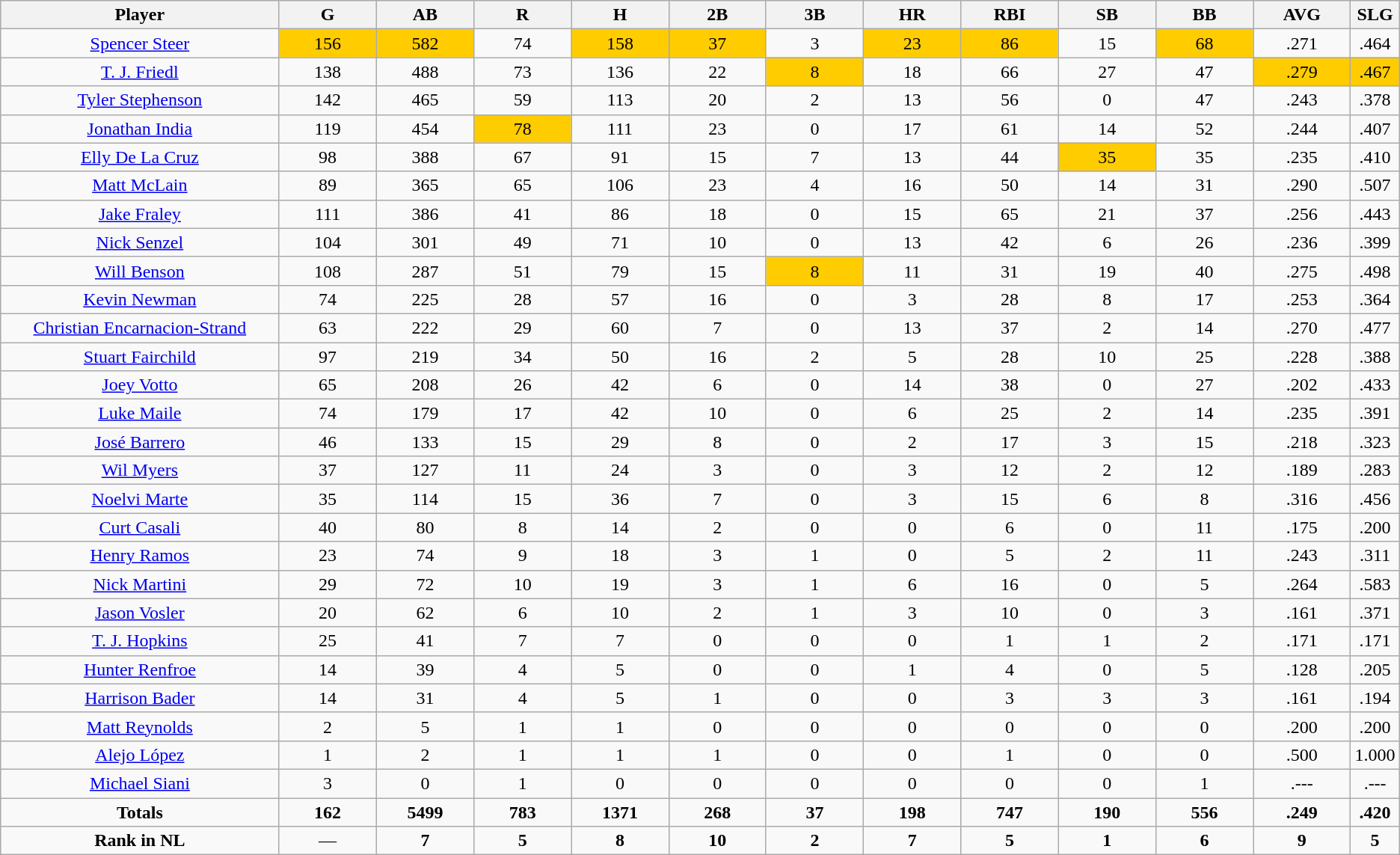<table class=wikitable style="text-align:center">
<tr>
<th bgcolor=#DDDDFF; width="20%">Player</th>
<th bgcolor=#DDDDFF; width="7%">G</th>
<th bgcolor=#DDDDFF; width="7%">AB</th>
<th bgcolor=#DDDDFF; width="7%">R</th>
<th bgcolor=#DDDDFF; width="7%">H</th>
<th bgcolor=#DDDDFF; width="7%">2B</th>
<th bgcolor=#DDDDFF; width="7%">3B</th>
<th bgcolor=#DDDDFF; width="7%">HR</th>
<th bgcolor=#DDDDFF; width="7%">RBI</th>
<th bgcolor=#DDDDFF; width="7%">SB</th>
<th bgcolor=#DDDDFF; width="7%">BB</th>
<th bgcolor=#DDDDFF; width="7%">AVG</th>
<th bgcolor=#DDDDFF; width="7%">SLG</th>
</tr>
<tr>
<td><a href='#'>Spencer Steer</a></td>
<td bgcolor=#ffcc00>156</td>
<td bgcolor=#ffcc00>582</td>
<td>74</td>
<td bgcolor=#ffcc00>158</td>
<td bgcolor=#ffcc00>37</td>
<td>3</td>
<td bgcolor=#ffcc00>23</td>
<td bgcolor=#ffcc00>86</td>
<td>15</td>
<td bgcolor=#ffcc00>68</td>
<td>.271</td>
<td>.464</td>
</tr>
<tr>
<td><a href='#'>T. J. Friedl</a></td>
<td>138</td>
<td>488</td>
<td>73</td>
<td>136</td>
<td>22</td>
<td bgcolor=#ffcc00>8</td>
<td>18</td>
<td>66</td>
<td>27</td>
<td>47</td>
<td bgcolor=#ffcc00>.279</td>
<td bgcolor=#ffcc00>.467</td>
</tr>
<tr>
<td><a href='#'>Tyler Stephenson</a></td>
<td>142</td>
<td>465</td>
<td>59</td>
<td>113</td>
<td>20</td>
<td>2</td>
<td>13</td>
<td>56</td>
<td>0</td>
<td>47</td>
<td>.243</td>
<td>.378</td>
</tr>
<tr>
<td><a href='#'>Jonathan India</a></td>
<td>119</td>
<td>454</td>
<td bgcolor=#ffcc00>78</td>
<td>111</td>
<td>23</td>
<td>0</td>
<td>17</td>
<td>61</td>
<td>14</td>
<td>52</td>
<td>.244</td>
<td>.407</td>
</tr>
<tr>
<td><a href='#'>Elly De La Cruz</a></td>
<td>98</td>
<td>388</td>
<td>67</td>
<td>91</td>
<td>15</td>
<td>7</td>
<td>13</td>
<td>44</td>
<td bgcolor=#ffcc00>35</td>
<td>35</td>
<td>.235</td>
<td>.410</td>
</tr>
<tr>
<td><a href='#'>Matt McLain</a></td>
<td>89</td>
<td>365</td>
<td>65</td>
<td>106</td>
<td>23</td>
<td>4</td>
<td>16</td>
<td>50</td>
<td>14</td>
<td>31</td>
<td>.290</td>
<td>.507</td>
</tr>
<tr>
<td><a href='#'>Jake Fraley</a></td>
<td>111</td>
<td>386</td>
<td>41</td>
<td>86</td>
<td>18</td>
<td>0</td>
<td>15</td>
<td>65</td>
<td>21</td>
<td>37</td>
<td>.256</td>
<td>.443</td>
</tr>
<tr>
<td><a href='#'>Nick Senzel</a></td>
<td>104</td>
<td>301</td>
<td>49</td>
<td>71</td>
<td>10</td>
<td>0</td>
<td>13</td>
<td>42</td>
<td>6</td>
<td>26</td>
<td>.236</td>
<td>.399</td>
</tr>
<tr>
<td><a href='#'>Will Benson</a></td>
<td>108</td>
<td>287</td>
<td>51</td>
<td>79</td>
<td>15</td>
<td bgcolor=#ffcc00>8</td>
<td>11</td>
<td>31</td>
<td>19</td>
<td>40</td>
<td>.275</td>
<td>.498</td>
</tr>
<tr>
<td><a href='#'>Kevin Newman</a></td>
<td>74</td>
<td>225</td>
<td>28</td>
<td>57</td>
<td>16</td>
<td>0</td>
<td>3</td>
<td>28</td>
<td>8</td>
<td>17</td>
<td>.253</td>
<td>.364</td>
</tr>
<tr>
<td><a href='#'>Christian Encarnacion-Strand</a></td>
<td>63</td>
<td>222</td>
<td>29</td>
<td>60</td>
<td>7</td>
<td>0</td>
<td>13</td>
<td>37</td>
<td>2</td>
<td>14</td>
<td>.270</td>
<td>.477</td>
</tr>
<tr>
<td><a href='#'>Stuart Fairchild</a></td>
<td>97</td>
<td>219</td>
<td>34</td>
<td>50</td>
<td>16</td>
<td>2</td>
<td>5</td>
<td>28</td>
<td>10</td>
<td>25</td>
<td>.228</td>
<td>.388</td>
</tr>
<tr>
<td><a href='#'>Joey Votto</a></td>
<td>65</td>
<td>208</td>
<td>26</td>
<td>42</td>
<td>6</td>
<td>0</td>
<td>14</td>
<td>38</td>
<td>0</td>
<td>27</td>
<td>.202</td>
<td>.433</td>
</tr>
<tr>
<td><a href='#'>Luke Maile</a></td>
<td>74</td>
<td>179</td>
<td>17</td>
<td>42</td>
<td>10</td>
<td>0</td>
<td>6</td>
<td>25</td>
<td>2</td>
<td>14</td>
<td>.235</td>
<td>.391</td>
</tr>
<tr>
<td><a href='#'>José Barrero</a></td>
<td>46</td>
<td>133</td>
<td>15</td>
<td>29</td>
<td>8</td>
<td>0</td>
<td>2</td>
<td>17</td>
<td>3</td>
<td>15</td>
<td>.218</td>
<td>.323</td>
</tr>
<tr>
<td><a href='#'>Wil Myers</a></td>
<td>37</td>
<td>127</td>
<td>11</td>
<td>24</td>
<td>3</td>
<td>0</td>
<td>3</td>
<td>12</td>
<td>2</td>
<td>12</td>
<td>.189</td>
<td>.283</td>
</tr>
<tr>
<td><a href='#'>Noelvi Marte</a></td>
<td>35</td>
<td>114</td>
<td>15</td>
<td>36</td>
<td>7</td>
<td>0</td>
<td>3</td>
<td>15</td>
<td>6</td>
<td>8</td>
<td>.316</td>
<td>.456</td>
</tr>
<tr>
<td><a href='#'>Curt Casali</a></td>
<td>40</td>
<td>80</td>
<td>8</td>
<td>14</td>
<td>2</td>
<td>0</td>
<td>0</td>
<td>6</td>
<td>0</td>
<td>11</td>
<td>.175</td>
<td>.200</td>
</tr>
<tr>
<td><a href='#'>Henry Ramos</a></td>
<td>23</td>
<td>74</td>
<td>9</td>
<td>18</td>
<td>3</td>
<td>1</td>
<td>0</td>
<td>5</td>
<td>2</td>
<td>11</td>
<td>.243</td>
<td>.311</td>
</tr>
<tr>
<td><a href='#'>Nick Martini</a></td>
<td>29</td>
<td>72</td>
<td>10</td>
<td>19</td>
<td>3</td>
<td>1</td>
<td>6</td>
<td>16</td>
<td>0</td>
<td>5</td>
<td>.264</td>
<td>.583</td>
</tr>
<tr>
<td><a href='#'>Jason Vosler</a></td>
<td>20</td>
<td>62</td>
<td>6</td>
<td>10</td>
<td>2</td>
<td>1</td>
<td>3</td>
<td>10</td>
<td>0</td>
<td>3</td>
<td>.161</td>
<td>.371</td>
</tr>
<tr>
<td><a href='#'>T. J. Hopkins</a></td>
<td>25</td>
<td>41</td>
<td>7</td>
<td>7</td>
<td>0</td>
<td>0</td>
<td>0</td>
<td>1</td>
<td>1</td>
<td>2</td>
<td>.171</td>
<td>.171</td>
</tr>
<tr>
<td><a href='#'>Hunter Renfroe</a></td>
<td>14</td>
<td>39</td>
<td>4</td>
<td>5</td>
<td>0</td>
<td>0</td>
<td>1</td>
<td>4</td>
<td>0</td>
<td>5</td>
<td>.128</td>
<td>.205</td>
</tr>
<tr>
<td><a href='#'>Harrison Bader</a></td>
<td>14</td>
<td>31</td>
<td>4</td>
<td>5</td>
<td>1</td>
<td>0</td>
<td>0</td>
<td>3</td>
<td>3</td>
<td>3</td>
<td>.161</td>
<td>.194</td>
</tr>
<tr>
<td><a href='#'>Matt Reynolds</a></td>
<td>2</td>
<td>5</td>
<td>1</td>
<td>1</td>
<td>0</td>
<td>0</td>
<td>0</td>
<td>0</td>
<td>0</td>
<td>0</td>
<td>.200</td>
<td>.200</td>
</tr>
<tr>
<td><a href='#'>Alejo López</a></td>
<td>1</td>
<td>2</td>
<td>1</td>
<td>1</td>
<td>1</td>
<td>0</td>
<td>0</td>
<td>1</td>
<td>0</td>
<td>0</td>
<td>.500</td>
<td>1.000</td>
</tr>
<tr>
<td><a href='#'>Michael Siani</a></td>
<td>3</td>
<td>0</td>
<td>1</td>
<td>0</td>
<td>0</td>
<td>0</td>
<td>0</td>
<td>0</td>
<td>0</td>
<td>1</td>
<td>.---</td>
<td>.---</td>
</tr>
<tr>
<td><strong>Totals</strong></td>
<td><strong>162</strong></td>
<td><strong>5499</strong></td>
<td><strong>783</strong></td>
<td><strong>1371</strong></td>
<td><strong>268</strong></td>
<td><strong>37</strong></td>
<td><strong>198</strong></td>
<td><strong>747</strong></td>
<td><strong>190</strong></td>
<td><strong>556</strong></td>
<td><strong>.249</strong></td>
<td><strong>.420</strong></td>
</tr>
<tr>
<td><strong>Rank in NL</strong></td>
<td>—</td>
<td><strong>7</strong></td>
<td><strong>5</strong></td>
<td><strong>8</strong></td>
<td><strong>10</strong></td>
<td><strong>2</strong></td>
<td><strong>7</strong></td>
<td><strong>5</strong></td>
<td><strong>1</strong></td>
<td><strong>6</strong></td>
<td><strong>9</strong></td>
<td><strong>5</strong></td>
</tr>
</table>
